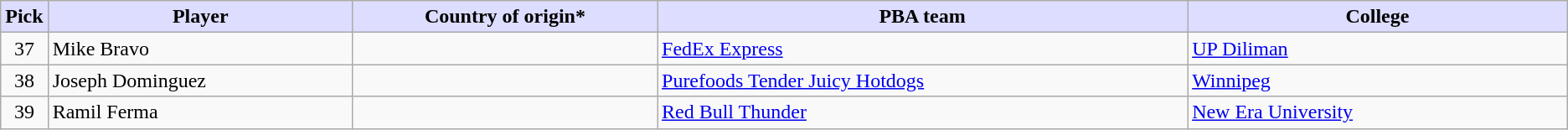<table class="wikitable">
<tr>
<th style="background:#DDDDFF;">Pick</th>
<th style="background:#DDDDFF;" width="20%">Player</th>
<th style="background:#DDDDFF;" width="20%">Country of origin*</th>
<th style="background:#DDDDFF;" width="35%">PBA team</th>
<th style="background:#DDDDFF;" width="25%">College</th>
</tr>
<tr>
<td align=center>37</td>
<td>Mike Bravo</td>
<td></td>
<td><a href='#'>FedEx Express</a></td>
<td><a href='#'>UP Diliman</a></td>
</tr>
<tr>
<td align=center>38</td>
<td>Joseph Dominguez</td>
<td></td>
<td><a href='#'>Purefoods Tender Juicy Hotdogs</a></td>
<td><a href='#'>Winnipeg</a></td>
</tr>
<tr>
<td align=center>39</td>
<td>Ramil Ferma</td>
<td></td>
<td><a href='#'>Red Bull Thunder</a></td>
<td><a href='#'>New Era University</a></td>
</tr>
</table>
